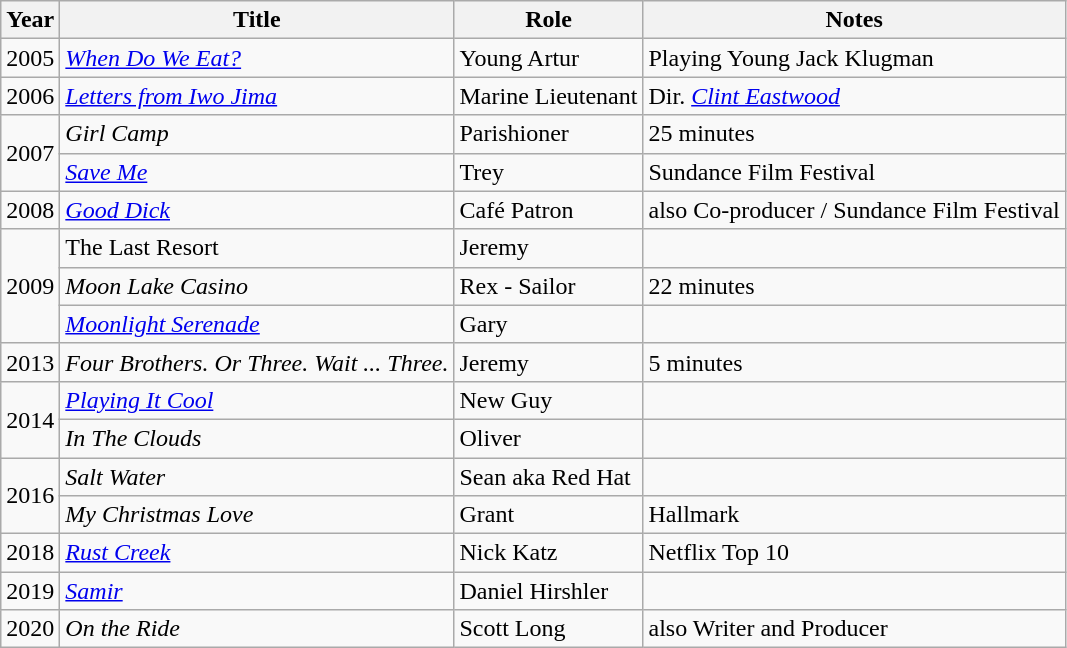<table class="wikitable sortable">
<tr>
<th>Year</th>
<th>Title</th>
<th>Role</th>
<th class="unsortable">Notes</th>
</tr>
<tr>
<td>2005</td>
<td><em><a href='#'>When Do We Eat?</a></em></td>
<td>Young Artur</td>
<td>Playing Young Jack Klugman</td>
</tr>
<tr>
<td>2006</td>
<td><em><a href='#'>Letters from Iwo Jima</a></em></td>
<td>Marine Lieutenant</td>
<td>Dir. <em><a href='#'>Clint Eastwood</a></em></td>
</tr>
<tr>
<td rowspan=2>2007</td>
<td><em>Girl Camp</em></td>
<td>Parishioner</td>
<td>25 minutes</td>
</tr>
<tr>
<td><em><a href='#'>Save Me</a></em></td>
<td>Trey</td>
<td>Sundance Film Festival</td>
</tr>
<tr>
<td>2008</td>
<td><em><a href='#'>Good Dick</a></em></td>
<td>Café Patron</td>
<td>also Co-producer / Sundance Film Festival</td>
</tr>
<tr>
<td rowspan=3>2009</td>
<td The Last Resort (2009 film)>The Last Resort</td>
<td>Jeremy</td>
<td></td>
</tr>
<tr>
<td><em>Moon Lake Casino</em></td>
<td>Rex - Sailor</td>
<td>22 minutes</td>
</tr>
<tr>
<td><em><a href='#'>Moonlight Serenade</a></em></td>
<td>Gary</td>
<td></td>
</tr>
<tr>
<td>2013</td>
<td><em>Four Brothers. Or Three. Wait ... Three.</em></td>
<td>Jeremy</td>
<td>5 minutes</td>
</tr>
<tr>
<td rowspan=2>2014</td>
<td><em><a href='#'>Playing It Cool</a></em></td>
<td>New Guy</td>
<td></td>
</tr>
<tr>
<td><em>In The Clouds</em></td>
<td>Oliver</td>
<td></td>
</tr>
<tr>
<td rowspan=2>2016</td>
<td><em>Salt Water</em></td>
<td>Sean aka Red Hat</td>
<td></td>
</tr>
<tr>
<td><em>My Christmas Love</em></td>
<td>Grant</td>
<td>Hallmark</td>
</tr>
<tr>
<td>2018</td>
<td><em><a href='#'>Rust Creek</a></em></td>
<td>Nick Katz</td>
<td>Netflix Top 10</td>
</tr>
<tr>
<td>2019</td>
<td><em><a href='#'>Samir</a></em></td>
<td>Daniel Hirshler</td>
<td></td>
</tr>
<tr>
<td>2020</td>
<td><em>On the Ride</em></td>
<td>Scott Long</td>
<td>also Writer and Producer</td>
</tr>
</table>
